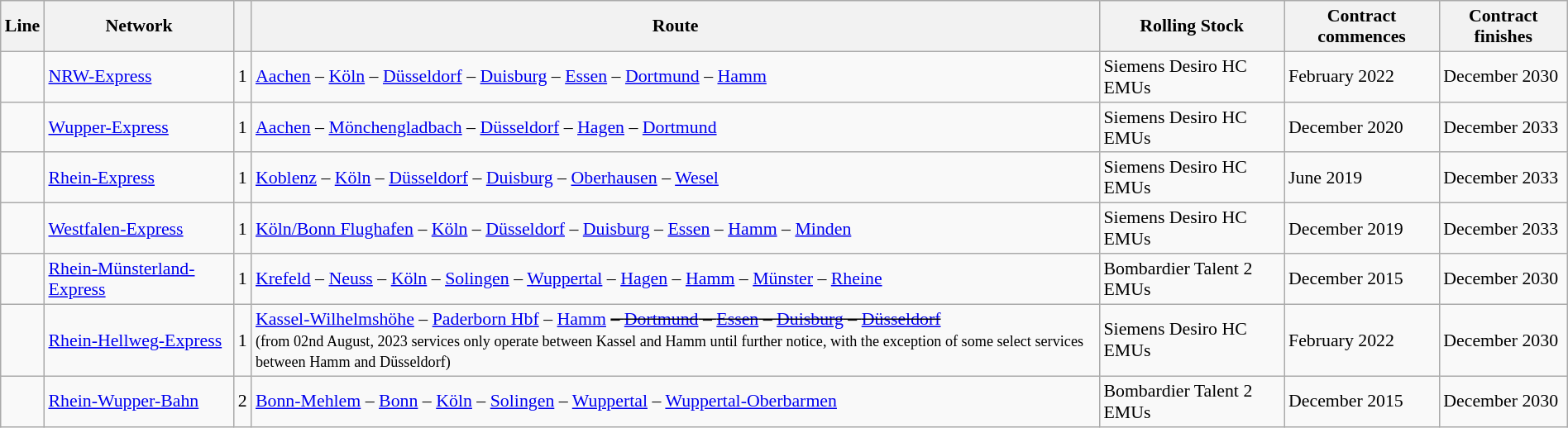<table class="wikitable" style="font-size:91%; width:100%;">
<tr class="hintergrundfarbe5">
<th>Line</th>
<th>Network</th>
<th></th>
<th>Route</th>
<th>Rolling Stock</th>
<th>Contract commences</th>
<th>Contract finishes</th>
</tr>
<tr>
<td></td>
<td><a href='#'>NRW-Express</a></td>
<td>1</td>
<td><a href='#'>Aachen</a> – <a href='#'>Köln</a> – <a href='#'>Düsseldorf</a> – <a href='#'>Duisburg</a> – <a href='#'>Essen</a> – <a href='#'>Dortmund</a> – <a href='#'>Hamm</a></td>
<td>Siemens Desiro HC EMUs</td>
<td>February 2022</td>
<td>December 2030</td>
</tr>
<tr>
<td></td>
<td><a href='#'>Wupper-Express</a></td>
<td>1</td>
<td><a href='#'>Aachen</a> – <a href='#'>Mönchengladbach</a> – <a href='#'>Düsseldorf</a> – <a href='#'>Hagen</a> – <a href='#'>Dortmund</a></td>
<td>Siemens Desiro HC EMUs</td>
<td>December 2020</td>
<td>December 2033</td>
</tr>
<tr>
<td></td>
<td><a href='#'>Rhein-Express</a></td>
<td>1</td>
<td><a href='#'>Koblenz</a> – <a href='#'>Köln</a> – <a href='#'>Düsseldorf</a> – <a href='#'>Duisburg</a> – <a href='#'>Oberhausen</a> – <a href='#'>Wesel</a></td>
<td>Siemens Desiro HC EMUs</td>
<td>June 2019</td>
<td>December 2033</td>
</tr>
<tr>
<td></td>
<td><a href='#'>Westfalen-Express</a></td>
<td>1</td>
<td><a href='#'>Köln/Bonn Flughafen</a> – <a href='#'>Köln</a> – <a href='#'>Düsseldorf</a> – <a href='#'>Duisburg</a> – <a href='#'>Essen</a> – <a href='#'>Hamm</a> – <a href='#'>Minden</a></td>
<td>Siemens Desiro HC EMUs</td>
<td>December 2019</td>
<td>December 2033</td>
</tr>
<tr>
<td></td>
<td><a href='#'>Rhein-Münsterland-Express</a></td>
<td>1</td>
<td><a href='#'>Krefeld</a> – <a href='#'>Neuss</a> – <a href='#'>Köln</a> – <a href='#'>Solingen</a> – <a href='#'>Wuppertal</a> – <a href='#'>Hagen</a> – <a href='#'>Hamm</a> – <a href='#'>Münster</a> – <a href='#'>Rheine</a></td>
<td>Bombardier Talent 2 EMUs</td>
<td>December 2015</td>
<td>December 2030</td>
</tr>
<tr>
<td></td>
<td><a href='#'>Rhein-Hellweg-Express</a></td>
<td>1</td>
<td><a href='#'>Kassel-Wilhelmshöhe</a> – <a href='#'>Paderborn Hbf</a> – <a href='#'>Hamm</a> <s>– <a href='#'>Dortmund</a> – <a href='#'>Essen</a> – <a href='#'>Duisburg</a> – <a href='#'>Düsseldorf</a></s><br><small>(from 02nd August, 2023 services only operate between Kassel and Hamm until further notice, with the exception of some select services between Hamm and Düsseldorf)</small></td>
<td>Siemens Desiro HC EMUs</td>
<td>February 2022</td>
<td>December 2030</td>
</tr>
<tr>
<td></td>
<td><a href='#'>Rhein-Wupper-Bahn</a></td>
<td>2</td>
<td><a href='#'>Bonn-Mehlem</a> – <a href='#'>Bonn</a> – <a href='#'>Köln</a> – <a href='#'>Solingen</a> – <a href='#'>Wuppertal</a> – <a href='#'>Wuppertal-Oberbarmen</a></td>
<td>Bombardier Talent 2 EMUs</td>
<td>December 2015</td>
<td>December 2030</td>
</tr>
</table>
